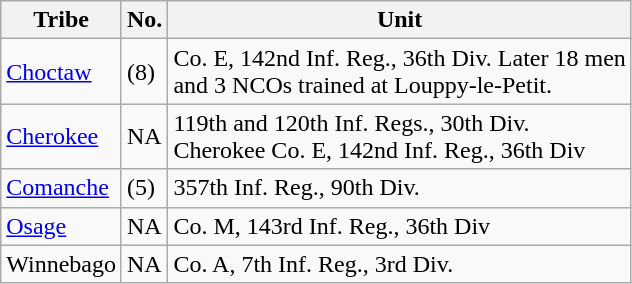<table class="wikitable">
<tr>
<th>Tribe</th>
<th>No.</th>
<th>Unit</th>
</tr>
<tr>
<td><a href='#'>Choctaw</a></td>
<td>(8)</td>
<td>Co. E, 142nd Inf. Reg., 36th Div. Later 18 men<br>and 3 NCOs trained at Louppy-le-Petit.</td>
</tr>
<tr>
<td><a href='#'>Cherokee</a></td>
<td>NA</td>
<td>119th and 120th Inf. Regs., 30th Div.<br>Cherokee Co. E, 142nd Inf. Reg., 36th Div</td>
</tr>
<tr>
<td><a href='#'>Comanche</a></td>
<td>(5)</td>
<td>357th Inf. Reg., 90th Div.</td>
</tr>
<tr>
<td><a href='#'>Osage</a></td>
<td>NA</td>
<td>Co. M, 143rd Inf. Reg., 36th Div</td>
</tr>
<tr>
<td>Winnebago</td>
<td>NA</td>
<td>Co. A, 7th Inf. Reg., 3rd Div.</td>
</tr>
</table>
